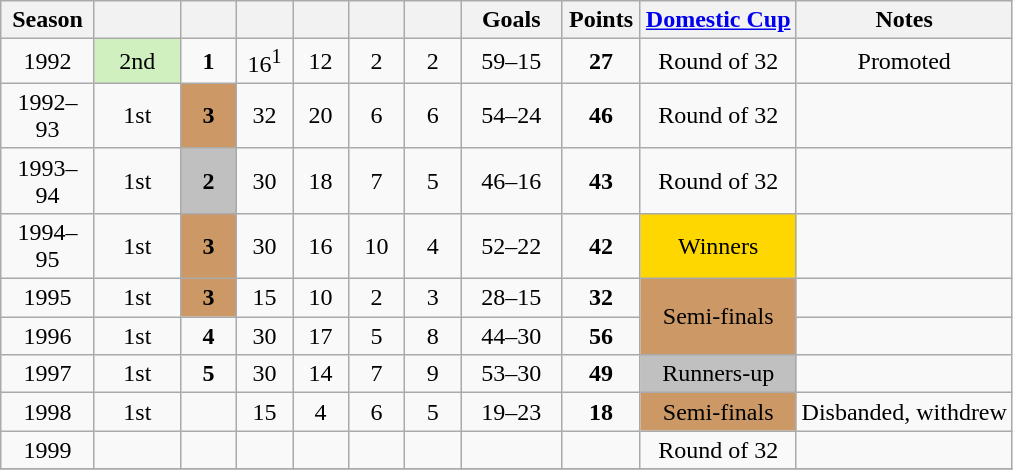<table class="wikitable" style="text-align: center;">
<tr>
<th width=55>Season</th>
<th width=50></th>
<th width=30></th>
<th width=30></th>
<th width=30></th>
<th width=30></th>
<th width=30></th>
<th width=60>Goals</th>
<th width=45>Points</th>
<th><a href='#'>Domestic Cup</a></th>
<th>Notes</th>
</tr>
<tr>
<td>1992</td>
<td style="background:#D0F0C0">2nd</td>
<td><strong>1</strong></td>
<td>16<sup>1</sup></td>
<td>12</td>
<td>2</td>
<td>2</td>
<td>59–15</td>
<td><strong>27</strong></td>
<td>Round of 32</td>
<td>Promoted</td>
</tr>
<tr>
<td>1992–93</td>
<td>1st</td>
<td style="background:#cc9966"><strong>3</strong></td>
<td>32</td>
<td>20</td>
<td>6</td>
<td>6</td>
<td>54–24</td>
<td><strong>46</strong></td>
<td>Round of 32</td>
<td></td>
</tr>
<tr>
<td>1993–94</td>
<td>1st</td>
<td style="background:silver"><strong>2</strong></td>
<td>30</td>
<td>18</td>
<td>7</td>
<td>5</td>
<td>46–16</td>
<td><strong>43</strong></td>
<td>Round of 32</td>
<td></td>
</tr>
<tr>
<td>1994–95</td>
<td>1st</td>
<td style="background:#cc9966"><strong>3</strong></td>
<td>30</td>
<td>16</td>
<td>10</td>
<td>4</td>
<td>52–22</td>
<td><strong>42</strong></td>
<td style="background:gold">Winners</td>
<td></td>
</tr>
<tr>
<td>1995</td>
<td>1st</td>
<td style="background:#cc9966"><strong>3</strong></td>
<td>15</td>
<td>10</td>
<td>2</td>
<td>3</td>
<td>28–15</td>
<td><strong>32</strong></td>
<td rowspan="2" style="background:#cc9966">Semi-finals</td>
<td></td>
</tr>
<tr>
<td>1996</td>
<td>1st</td>
<td><strong>4</strong></td>
<td>30</td>
<td>17</td>
<td>5</td>
<td>8</td>
<td>44–30</td>
<td><strong>56</strong></td>
<td></td>
</tr>
<tr>
<td>1997</td>
<td>1st</td>
<td><strong>5</strong></td>
<td>30</td>
<td>14</td>
<td>7</td>
<td>9</td>
<td>53–30</td>
<td><strong>49</strong></td>
<td style="background:silver">Runners-up</td>
<td></td>
</tr>
<tr>
<td>1998</td>
<td>1st</td>
<td></td>
<td>15</td>
<td>4</td>
<td>6</td>
<td>5</td>
<td>19–23</td>
<td><strong>18</strong></td>
<td style="background:#cc9966">Semi-finals</td>
<td>Disbanded, withdrew</td>
</tr>
<tr>
<td>1999</td>
<td></td>
<td></td>
<td></td>
<td></td>
<td></td>
<td></td>
<td></td>
<td></td>
<td>Round of 32</td>
<td></td>
</tr>
<tr>
</tr>
</table>
